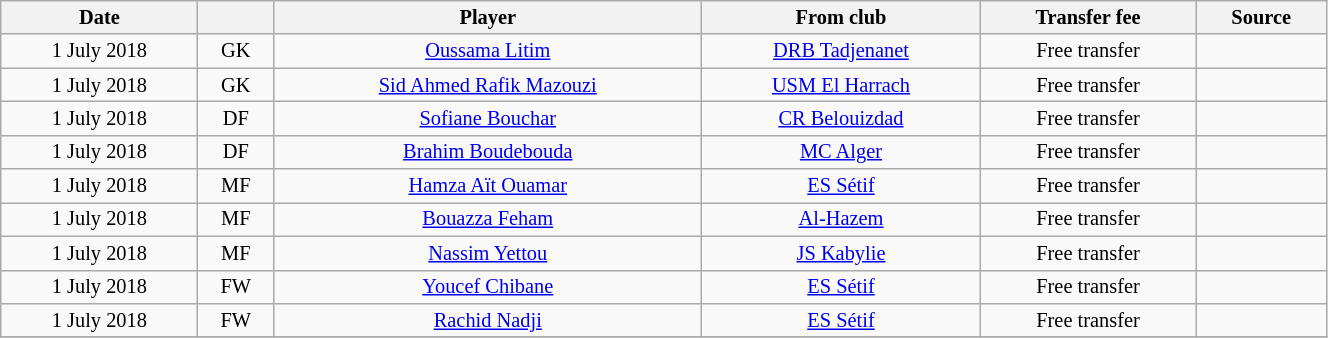<table class="wikitable sortable" style="width:70%; text-align:center; font-size:85%; text-align:centre;">
<tr>
<th>Date</th>
<th></th>
<th>Player</th>
<th>From club</th>
<th>Transfer fee</th>
<th>Source</th>
</tr>
<tr>
<td>1 July 2018</td>
<td>GK</td>
<td> <a href='#'>Oussama Litim</a></td>
<td><a href='#'>DRB Tadjenanet</a></td>
<td>Free transfer</td>
<td></td>
</tr>
<tr>
<td>1 July 2018</td>
<td>GK</td>
<td> <a href='#'>Sid Ahmed Rafik Mazouzi</a></td>
<td><a href='#'>USM El Harrach</a></td>
<td>Free transfer</td>
<td></td>
</tr>
<tr>
<td>1 July 2018</td>
<td>DF</td>
<td> <a href='#'>Sofiane Bouchar</a></td>
<td><a href='#'>CR Belouizdad</a></td>
<td>Free transfer</td>
<td></td>
</tr>
<tr>
<td>1 July 2018</td>
<td>DF</td>
<td> <a href='#'>Brahim Boudebouda</a></td>
<td><a href='#'>MC Alger</a></td>
<td>Free transfer</td>
<td></td>
</tr>
<tr>
<td>1 July 2018</td>
<td>MF</td>
<td> <a href='#'>Hamza Aït Ouamar</a></td>
<td><a href='#'>ES Sétif</a></td>
<td>Free transfer</td>
<td></td>
</tr>
<tr>
<td>1 July 2018</td>
<td>MF</td>
<td> <a href='#'>Bouazza Feham</a></td>
<td> <a href='#'>Al-Hazem</a></td>
<td>Free transfer</td>
<td></td>
</tr>
<tr>
<td>1 July 2018</td>
<td>MF</td>
<td> <a href='#'>Nassim Yettou</a></td>
<td><a href='#'>JS Kabylie</a></td>
<td>Free transfer</td>
<td></td>
</tr>
<tr>
<td>1 July 2018</td>
<td>FW</td>
<td> <a href='#'>Youcef Chibane</a></td>
<td><a href='#'>ES Sétif</a></td>
<td>Free transfer</td>
<td></td>
</tr>
<tr>
<td>1 July 2018</td>
<td>FW</td>
<td> <a href='#'>Rachid Nadji</a></td>
<td><a href='#'>ES Sétif</a></td>
<td>Free transfer</td>
<td></td>
</tr>
<tr>
</tr>
</table>
